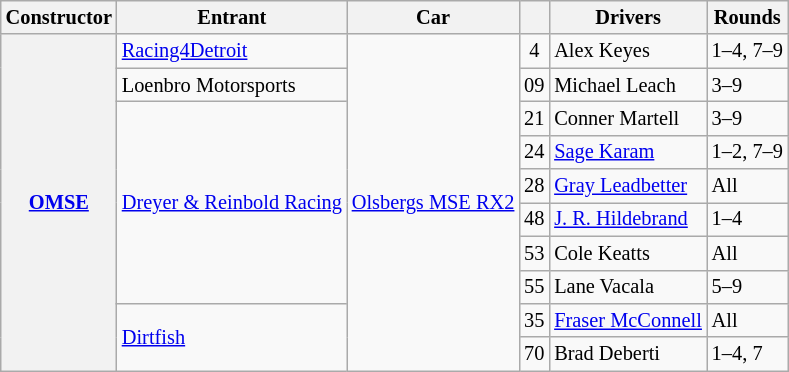<table class="wikitable" style="font-size:85%;">
<tr>
<th>Constructor</th>
<th>Entrant</th>
<th>Car</th>
<th></th>
<th>Drivers</th>
<th>Rounds</th>
</tr>
<tr>
<th rowspan=10><a href='#'>OMSE</a></th>
<td> <a href='#'>Racing4Detroit</a></td>
<td rowspan=10><a href='#'>Olsbergs MSE RX2</a></td>
<td align=center>4</td>
<td> Alex Keyes</td>
<td>1–4, 7–9</td>
</tr>
<tr>
<td> Loenbro Motorsports</td>
<td align=center>09</td>
<td> Michael Leach</td>
<td>3–9</td>
</tr>
<tr>
<td rowspan=6> <a href='#'>Dreyer & Reinbold Racing</a></td>
<td align=center>21</td>
<td> Conner Martell</td>
<td>3–9</td>
</tr>
<tr>
<td align=center>24</td>
<td> <a href='#'>Sage Karam</a></td>
<td>1–2, 7–9</td>
</tr>
<tr>
<td align=center>28</td>
<td> <a href='#'>Gray Leadbetter</a></td>
<td>All</td>
</tr>
<tr>
<td align=center>48</td>
<td> <a href='#'>J. R. Hildebrand</a></td>
<td>1–4</td>
</tr>
<tr>
<td align=center>53</td>
<td> Cole Keatts</td>
<td>All</td>
</tr>
<tr>
<td align=center>55</td>
<td> Lane Vacala</td>
<td>5–9</td>
</tr>
<tr>
<td rowspan=2> <a href='#'>Dirtfish</a></td>
<td align=center>35</td>
<td> <a href='#'>Fraser McConnell</a></td>
<td>All</td>
</tr>
<tr>
<td align=center>70</td>
<td> Brad Deberti</td>
<td>1–4, 7</td>
</tr>
</table>
